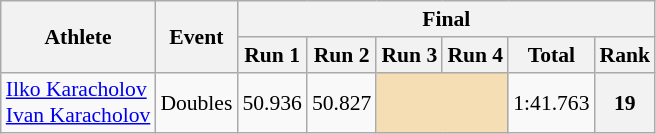<table class="wikitable" style="font-size:90%">
<tr>
<th rowspan="2">Athlete</th>
<th rowspan="2">Event</th>
<th colspan="6">Final</th>
</tr>
<tr>
<th>Run 1</th>
<th>Run 2</th>
<th>Run 3</th>
<th>Run 4</th>
<th>Total</th>
<th>Rank</th>
</tr>
<tr>
<td><a href='#'>Ilko Karacholov</a><br><a href='#'>Ivan Karacholov</a></td>
<td>Doubles</td>
<td align="center">50.936</td>
<td align="center">50.827</td>
<td colspan=2 bgcolor="wheat"></td>
<td align="center">1:41.763</td>
<th align="center">19</th>
</tr>
</table>
